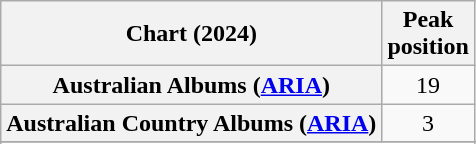<table class="wikitable sortable plainrowheaders" style="text-align:center">
<tr>
<th scope="col">Chart (2024)</th>
<th scope="col">Peak<br>position</th>
</tr>
<tr>
<th scope="row">Australian Albums (<a href='#'>ARIA</a>)</th>
<td>19</td>
</tr>
<tr>
<th scope="row">Australian Country Albums (<a href='#'>ARIA</a>)</th>
<td>3</td>
</tr>
<tr>
</tr>
<tr>
</tr>
<tr>
</tr>
<tr>
</tr>
<tr>
</tr>
<tr>
</tr>
<tr>
</tr>
<tr>
</tr>
<tr>
</tr>
</table>
